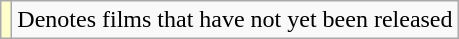<table class="wikitable">
<tr>
<td style="background:#ffc;"></td>
<td>Denotes films that have not yet been released</td>
</tr>
</table>
